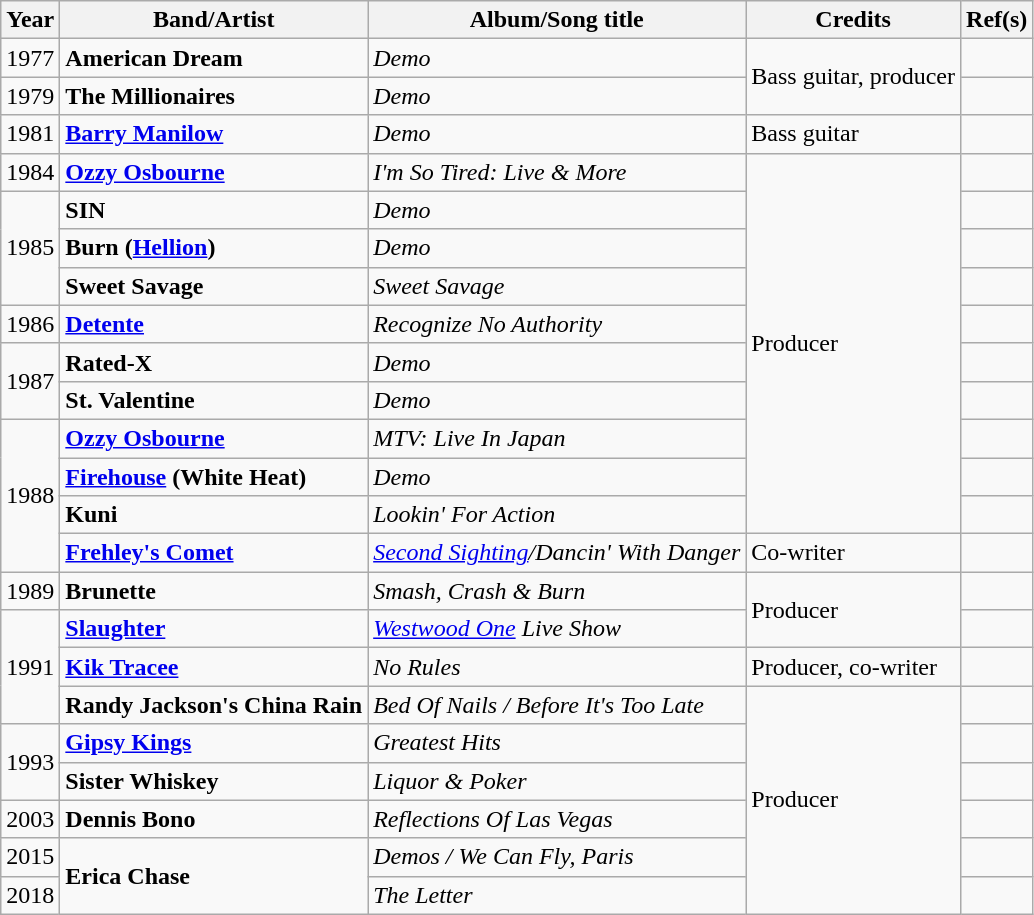<table class="wikitable sortable">
<tr>
<th>Year</th>
<th>Band/Artist</th>
<th>Album/Song title</th>
<th>Credits</th>
<th>Ref(s)</th>
</tr>
<tr>
<td>1977</td>
<td><strong>American Dream</strong></td>
<td><em>Demo</em></td>
<td rowspan="2">Bass guitar, producer</td>
<td></td>
</tr>
<tr>
<td>1979</td>
<td><strong>The Millionaires</strong></td>
<td><em>Demo</em></td>
<td></td>
</tr>
<tr>
<td>1981</td>
<td><strong><a href='#'>Barry Manilow</a></strong></td>
<td><em>Demo</em></td>
<td>Bass guitar</td>
<td></td>
</tr>
<tr>
<td>1984</td>
<td><strong><a href='#'>Ozzy Osbourne</a></strong></td>
<td><em>I'm So Tired: Live & More</em></td>
<td rowspan="10">Producer</td>
<td></td>
</tr>
<tr>
<td rowspan="3">1985</td>
<td><strong>SIN</strong></td>
<td><em>Demo</em></td>
<td></td>
</tr>
<tr>
<td><strong>Burn (<a href='#'>Hellion</a>)</strong></td>
<td><em>Demo</em></td>
<td></td>
</tr>
<tr>
<td><strong>Sweet Savage</strong></td>
<td><em>Sweet Savage</em></td>
<td></td>
</tr>
<tr>
<td>1986</td>
<td><strong><a href='#'>Detente</a></strong></td>
<td><em>Recognize No Authority</em></td>
<td></td>
</tr>
<tr>
<td rowspan="2">1987</td>
<td><strong>Rated-X</strong></td>
<td><em>Demo</em></td>
<td></td>
</tr>
<tr>
<td><strong>St. Valentine</strong></td>
<td><em>Demo</em></td>
<td></td>
</tr>
<tr>
<td rowspan="4">1988</td>
<td><strong><a href='#'>Ozzy Osbourne</a></strong></td>
<td><em>MTV: Live In Japan</em></td>
<td></td>
</tr>
<tr>
<td><strong><a href='#'>Firehouse</a> (White Heat)</strong></td>
<td><em>Demo</em></td>
<td></td>
</tr>
<tr>
<td><strong>Kuni</strong></td>
<td><em>Lookin' For Action</em></td>
<td></td>
</tr>
<tr>
<td><strong><a href='#'>Frehley's Comet</a></strong></td>
<td><em><a href='#'>Second Sighting</a>/Dancin' With Danger</em></td>
<td>Co-writer</td>
<td></td>
</tr>
<tr>
<td>1989</td>
<td><strong>Brunette</strong></td>
<td><em>Smash, Crash & Burn</em></td>
<td rowspan="2">Producer</td>
<td></td>
</tr>
<tr>
<td rowspan="3">1991</td>
<td><strong><a href='#'>Slaughter</a></strong></td>
<td><em><a href='#'>Westwood One</a> Live Show</em></td>
<td></td>
</tr>
<tr>
<td><strong><a href='#'>Kik Tracee</a></strong></td>
<td><em>No Rules</em></td>
<td>Producer, co-writer</td>
<td></td>
</tr>
<tr>
<td><strong>Randy Jackson's China Rain</strong></td>
<td><em>Bed Of Nails / Before It's Too Late</em></td>
<td rowspan="6">Producer</td>
<td></td>
</tr>
<tr>
<td rowspan="2">1993</td>
<td><strong><a href='#'>Gipsy Kings</a></strong></td>
<td><em>Greatest Hits</em></td>
<td></td>
</tr>
<tr>
<td><strong>Sister Whiskey</strong></td>
<td><em>Liquor & Poker</em></td>
<td></td>
</tr>
<tr>
<td>2003</td>
<td><strong>Dennis Bono</strong></td>
<td><em>Reflections Of Las Vegas</em></td>
<td></td>
</tr>
<tr>
<td>2015</td>
<td rowspan="2"><strong>Erica Chase</strong></td>
<td><em>Demos / We Can Fly, Paris</em></td>
<td></td>
</tr>
<tr>
<td>2018</td>
<td><em>The Letter</em></td>
<td></td>
</tr>
</table>
